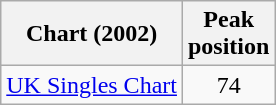<table class="wikitable sortable">
<tr>
<th>Chart (2002)</th>
<th>Peak<br>position</th>
</tr>
<tr>
<td><a href='#'>UK Singles Chart</a></td>
<td align="center">74</td>
</tr>
</table>
